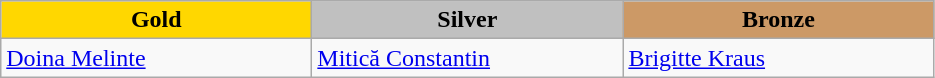<table class="wikitable" style="text-align:left">
<tr align="center">
<td width=200 bgcolor=gold><strong>Gold</strong></td>
<td width=200 bgcolor=silver><strong>Silver</strong></td>
<td width=200 bgcolor=CC9966><strong>Bronze</strong></td>
</tr>
<tr>
<td><a href='#'>Doina Melinte</a><br><em></em></td>
<td><a href='#'>Mitică Constantin</a><br><em></em></td>
<td><a href='#'>Brigitte Kraus</a><br><em></em></td>
</tr>
</table>
